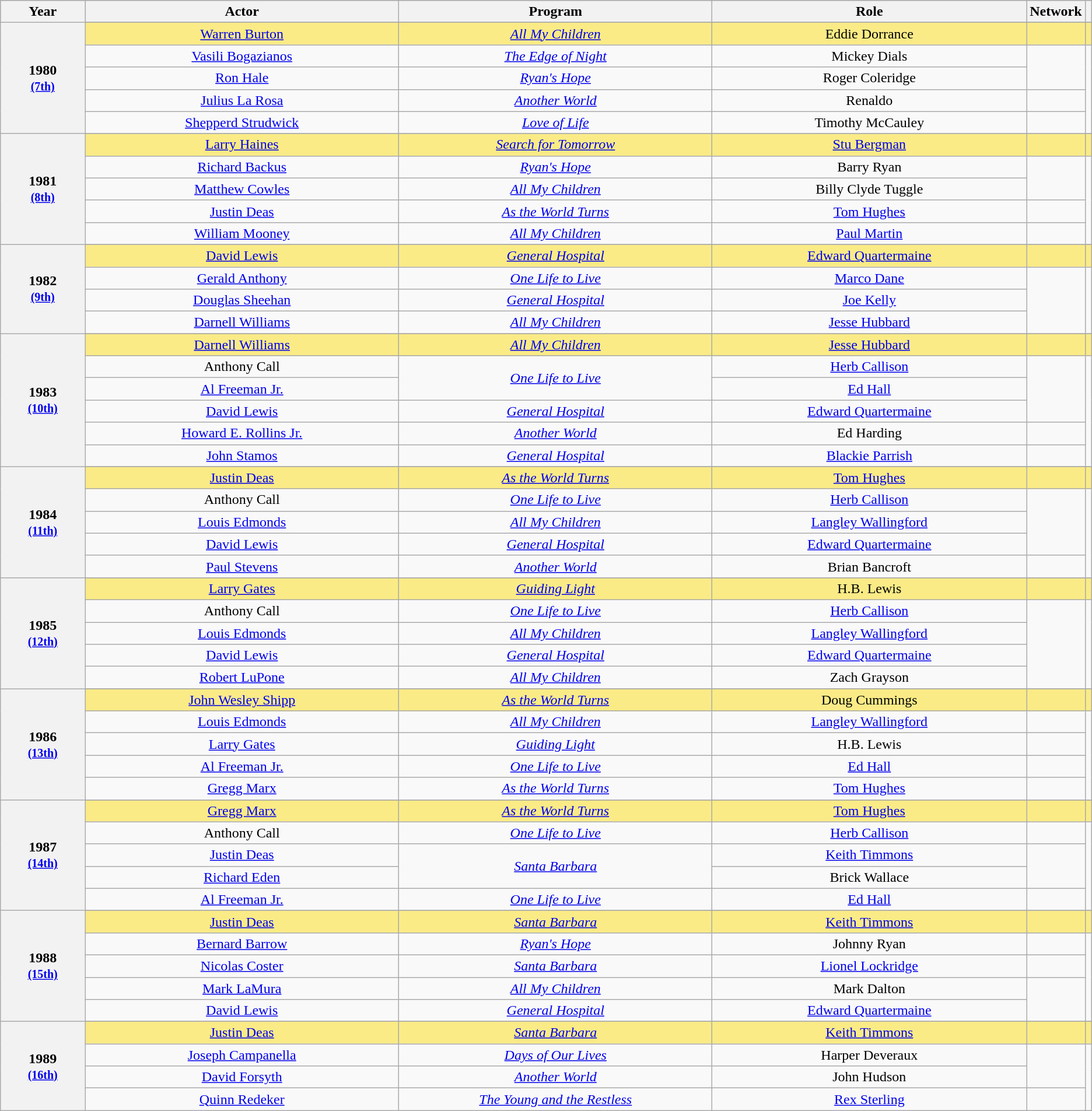<table class="wikitable" rowspan="2" style="text-align: center;">
<tr style="background:#bebebe;">
<th scope="col" style="width:8%;">Year</th>
<th scope="col" style="width:30%;">Actor</th>
<th scope="col" style="width:30%;">Program</th>
<th scope="col" style="width:30%;">Role</th>
<th scope="col" style="width:10%;">Network</th>
<th scope="col" style="width:2%;" class="unsortable"></th>
</tr>
<tr>
<th scope="row" rowspan=6 style="text-align:center">1980 <br><small><a href='#'>(7th)</a></small></th>
</tr>
<tr style="background:#FAEB86">
<td><a href='#'>Warren Burton</a> </td>
<td><em><a href='#'>All My Children</a></em></td>
<td>Eddie Dorrance</td>
<td></td>
<td></td>
</tr>
<tr>
<td><a href='#'>Vasili Bogazianos</a></td>
<td><em><a href='#'>The Edge of Night</a></em></td>
<td>Mickey Dials</td>
<td rowspan="2"></td>
<td rowspan=4></td>
</tr>
<tr>
<td><a href='#'>Ron Hale</a></td>
<td><em><a href='#'>Ryan's Hope</a></em></td>
<td>Roger Coleridge</td>
</tr>
<tr>
<td><a href='#'>Julius La Rosa</a></td>
<td><em><a href='#'>Another World</a></em></td>
<td>Renaldo</td>
<td></td>
</tr>
<tr>
<td><a href='#'>Shepperd Strudwick</a></td>
<td><em><a href='#'>Love of Life</a></em></td>
<td>Timothy McCauley</td>
<td></td>
</tr>
<tr>
<th scope="row" rowspan=6 style="text-align:center">1981 <br><small><a href='#'>(8th)</a></small></th>
</tr>
<tr style="background:#FAEB86">
<td><a href='#'>Larry Haines</a> </td>
<td><em><a href='#'>Search for Tomorrow</a></em></td>
<td><a href='#'>Stu Bergman</a></td>
<td></td>
<td></td>
</tr>
<tr>
<td><a href='#'>Richard Backus</a></td>
<td><em><a href='#'>Ryan's Hope</a></em></td>
<td>Barry Ryan</td>
<td rowspan="2"></td>
<td rowspan=4></td>
</tr>
<tr>
<td><a href='#'>Matthew Cowles</a></td>
<td><em><a href='#'>All My Children</a></em></td>
<td>Billy Clyde Tuggle</td>
</tr>
<tr>
<td><a href='#'>Justin Deas</a></td>
<td><em><a href='#'>As the World Turns</a></em></td>
<td><a href='#'>Tom Hughes</a></td>
<td></td>
</tr>
<tr>
<td><a href='#'>William Mooney</a></td>
<td><em><a href='#'>All My Children</a></em></td>
<td><a href='#'>Paul Martin</a></td>
<td></td>
</tr>
<tr>
<th scope="row" rowspan=5 style="text-align:center">1982 <br><small><a href='#'>(9th)</a></small></th>
</tr>
<tr style="background:#FAEB86">
<td><a href='#'>David Lewis</a> </td>
<td><em><a href='#'>General Hospital</a></em></td>
<td><a href='#'>Edward Quartermaine</a></td>
<td></td>
<td></td>
</tr>
<tr>
<td><a href='#'>Gerald Anthony</a></td>
<td><em><a href='#'>One Life to Live</a></em></td>
<td><a href='#'>Marco Dane</a></td>
<td rowspan="3"></td>
<td rowspan=3></td>
</tr>
<tr>
<td><a href='#'>Douglas Sheehan</a></td>
<td><em><a href='#'>General Hospital</a></em></td>
<td><a href='#'>Joe Kelly</a></td>
</tr>
<tr>
<td><a href='#'>Darnell Williams</a></td>
<td><em><a href='#'>All My Children</a></em></td>
<td><a href='#'>Jesse Hubbard</a></td>
</tr>
<tr>
<th scope="row" rowspan=7 style="text-align:center">1983 <br><small><a href='#'>(10th)</a></small></th>
</tr>
<tr style="background:#FAEB86">
<td><a href='#'>Darnell Williams</a> </td>
<td><em><a href='#'>All My Children</a></em></td>
<td><a href='#'>Jesse Hubbard</a></td>
<td></td>
<td></td>
</tr>
<tr>
<td>Anthony Call</td>
<td rowspan="2"><em><a href='#'>One Life to Live</a></em></td>
<td><a href='#'>Herb Callison</a></td>
<td rowspan="3"></td>
<td rowspan=5></td>
</tr>
<tr>
<td><a href='#'>Al Freeman Jr.</a></td>
<td><a href='#'>Ed Hall</a></td>
</tr>
<tr>
<td><a href='#'>David Lewis</a></td>
<td><em><a href='#'>General Hospital</a></em></td>
<td><a href='#'>Edward Quartermaine</a></td>
</tr>
<tr>
<td><a href='#'>Howard E. Rollins Jr.</a></td>
<td><em><a href='#'>Another World</a></em></td>
<td>Ed Harding</td>
<td></td>
</tr>
<tr>
<td><a href='#'>John Stamos</a></td>
<td><em><a href='#'>General Hospital</a></em></td>
<td><a href='#'>Blackie Parrish</a></td>
<td></td>
</tr>
<tr>
<th scope="row" rowspan=6 style="text-align:center">1984 <br><small><a href='#'>(11th)</a></small></th>
</tr>
<tr style="background:#FAEB86">
<td><a href='#'>Justin Deas</a> </td>
<td><em><a href='#'>As the World Turns</a></em></td>
<td><a href='#'>Tom Hughes</a></td>
<td></td>
<td></td>
</tr>
<tr>
<td>Anthony Call</td>
<td><em><a href='#'>One Life to Live</a></em></td>
<td><a href='#'>Herb Callison</a></td>
<td rowspan="3"></td>
<td rowspan=4></td>
</tr>
<tr>
<td><a href='#'>Louis Edmonds</a></td>
<td><em><a href='#'>All My Children</a></em></td>
<td><a href='#'>Langley Wallingford</a></td>
</tr>
<tr>
<td><a href='#'>David Lewis</a></td>
<td><em><a href='#'>General Hospital</a></em></td>
<td><a href='#'>Edward Quartermaine</a></td>
</tr>
<tr>
<td><a href='#'>Paul Stevens</a></td>
<td><em><a href='#'>Another World</a></em></td>
<td>Brian Bancroft</td>
<td></td>
</tr>
<tr>
<th scope="row" rowspan=6 style="text-align:center">1985 <br><small><a href='#'>(12th)</a></small></th>
</tr>
<tr style="background:#FAEB86">
<td><a href='#'>Larry Gates</a> </td>
<td><em><a href='#'>Guiding Light</a></em></td>
<td>H.B. Lewis</td>
<td></td>
<td></td>
</tr>
<tr>
<td>Anthony Call</td>
<td><em><a href='#'>One Life to Live</a></em></td>
<td><a href='#'>Herb Callison</a></td>
<td rowspan="4"></td>
<td rowspan=4></td>
</tr>
<tr>
<td><a href='#'>Louis Edmonds</a></td>
<td><em><a href='#'>All My Children</a></em></td>
<td><a href='#'>Langley Wallingford</a></td>
</tr>
<tr>
<td><a href='#'>David Lewis</a></td>
<td><em><a href='#'>General Hospital</a></em></td>
<td><a href='#'>Edward Quartermaine</a></td>
</tr>
<tr>
<td><a href='#'>Robert LuPone</a></td>
<td><em><a href='#'>All My Children</a></em></td>
<td>Zach Grayson</td>
</tr>
<tr>
<th scope="row" rowspan=6 style="text-align:center">1986 <br><small><a href='#'>(13th)</a></small></th>
</tr>
<tr style="background:#FAEB86">
<td><a href='#'>John Wesley Shipp</a> </td>
<td><em><a href='#'>As the World Turns</a></em></td>
<td>Doug Cummings</td>
<td></td>
<td></td>
</tr>
<tr>
<td><a href='#'>Louis Edmonds</a></td>
<td><em><a href='#'>All My Children</a></em></td>
<td><a href='#'>Langley Wallingford</a></td>
<td></td>
<td rowspan=4></td>
</tr>
<tr>
<td><a href='#'>Larry Gates</a></td>
<td><em><a href='#'>Guiding Light</a></em></td>
<td>H.B. Lewis</td>
<td></td>
</tr>
<tr>
<td><a href='#'>Al Freeman Jr.</a></td>
<td><em><a href='#'>One Life to Live</a></em></td>
<td><a href='#'>Ed Hall</a></td>
<td></td>
</tr>
<tr>
<td><a href='#'>Gregg Marx</a></td>
<td><em><a href='#'>As the World Turns</a></em></td>
<td><a href='#'>Tom Hughes</a></td>
<td></td>
</tr>
<tr>
<th scope="row" rowspan=6 style="text-align:center">1987 <br><small><a href='#'>(14th)</a></small></th>
</tr>
<tr style="background:#FAEB86">
<td><a href='#'>Gregg Marx</a> </td>
<td><em><a href='#'>As the World Turns</a></em></td>
<td><a href='#'>Tom Hughes</a></td>
<td></td>
<td></td>
</tr>
<tr>
<td>Anthony Call</td>
<td><em><a href='#'>One Life to Live</a></em></td>
<td><a href='#'>Herb Callison</a></td>
<td></td>
<td rowspan=4></td>
</tr>
<tr>
<td><a href='#'>Justin Deas</a></td>
<td rowspan="2"><em><a href='#'>Santa Barbara</a></em></td>
<td><a href='#'>Keith Timmons</a></td>
<td rowspan="2"></td>
</tr>
<tr>
<td><a href='#'>Richard Eden</a></td>
<td>Brick Wallace</td>
</tr>
<tr>
<td><a href='#'>Al Freeman Jr.</a></td>
<td><em><a href='#'>One Life to Live</a></em></td>
<td><a href='#'>Ed Hall</a></td>
<td></td>
</tr>
<tr>
<th scope="row" rowspan=6 style="text-align:center">1988 <br><small><a href='#'>(15th)</a></small></th>
</tr>
<tr style="background:#FAEB86">
<td><a href='#'>Justin Deas</a> </td>
<td><em><a href='#'>Santa Barbara</a></em></td>
<td><a href='#'>Keith Timmons</a></td>
<td></td>
<td></td>
</tr>
<tr>
<td><a href='#'>Bernard Barrow</a></td>
<td><em><a href='#'>Ryan's Hope</a></em></td>
<td>Johnny Ryan</td>
<td></td>
<td rowspan=4></td>
</tr>
<tr>
<td><a href='#'>Nicolas Coster</a></td>
<td><em><a href='#'>Santa Barbara</a></em></td>
<td><a href='#'>Lionel Lockridge</a></td>
<td></td>
</tr>
<tr>
<td><a href='#'>Mark LaMura</a></td>
<td><em><a href='#'>All My Children</a></em></td>
<td>Mark Dalton</td>
<td rowspan="2"></td>
</tr>
<tr>
<td><a href='#'>David Lewis</a></td>
<td><em><a href='#'>General Hospital</a></em></td>
<td><a href='#'>Edward Quartermaine</a></td>
</tr>
<tr>
<th scope="row" rowspan=5 style="text-align:center">1989 <br><small><a href='#'>(16th)</a></small></th>
</tr>
<tr style="background:#FAEB86">
<td><a href='#'>Justin Deas</a> </td>
<td><em><a href='#'>Santa Barbara</a></em></td>
<td><a href='#'>Keith Timmons</a></td>
<td></td>
<td></td>
</tr>
<tr>
<td><a href='#'>Joseph Campanella</a></td>
<td><em><a href='#'>Days of Our Lives</a></em></td>
<td>Harper Deveraux</td>
<td rowspan="2"></td>
<td rowspan=3></td>
</tr>
<tr>
<td><a href='#'>David Forsyth</a></td>
<td><em><a href='#'>Another World</a></em></td>
<td>John Hudson</td>
</tr>
<tr>
<td><a href='#'>Quinn Redeker</a></td>
<td><em><a href='#'>The Young and the Restless</a></em></td>
<td><a href='#'>Rex Sterling</a></td>
<td></td>
</tr>
</table>
